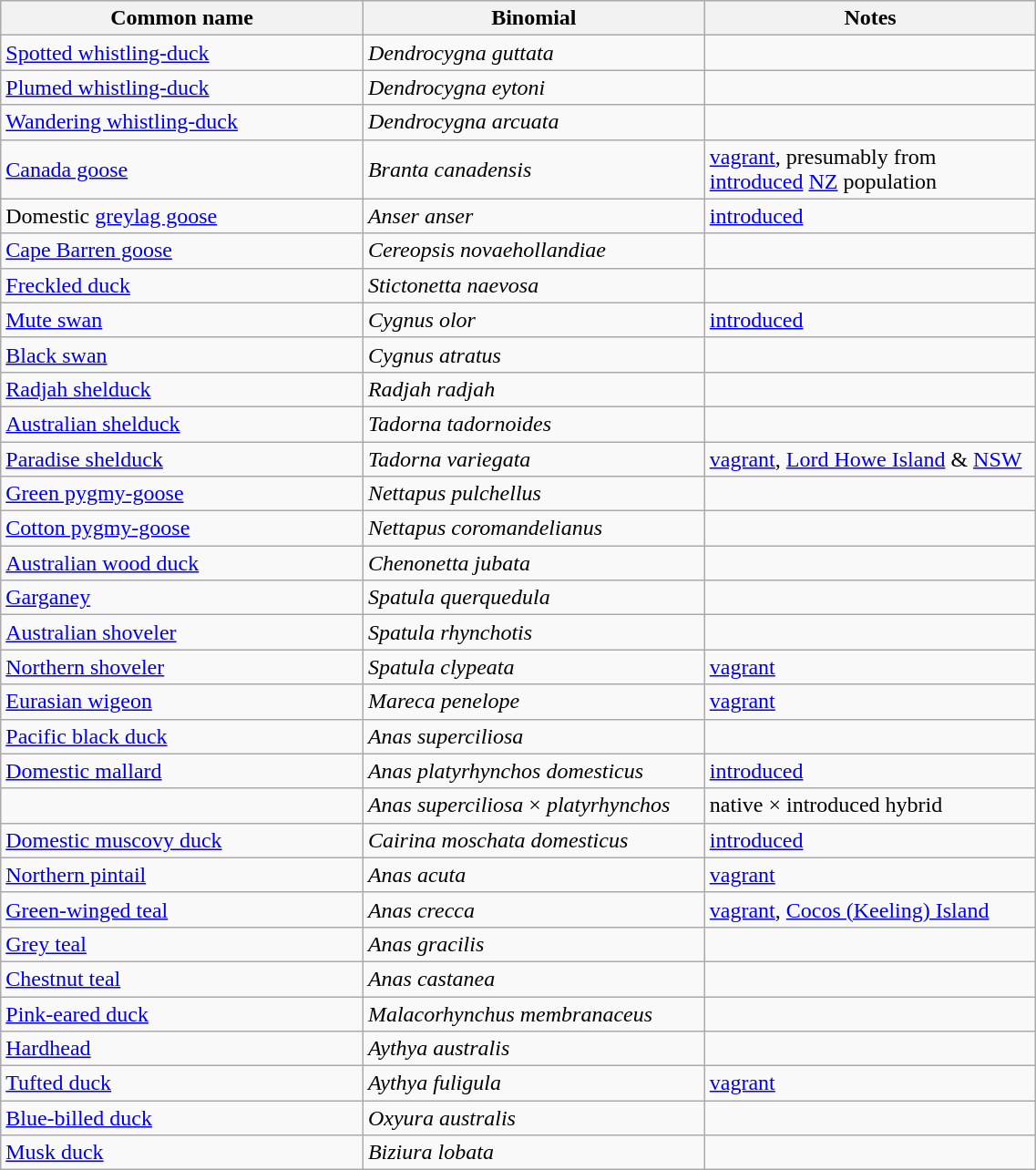<table style="width:60%;" class="wikitable">
<tr>
<th width=35%>Common name</th>
<th width=33%>Binomial</th>
<th width=32%>Notes</th>
</tr>
<tr>
<td><a href='#'>Spotted whistling-duck</a></td>
<td><em>Dendrocygna guttata</em></td>
<td></td>
</tr>
<tr>
<td><a href='#'>Plumed whistling-duck</a></td>
<td><em>Dendrocygna eytoni</em></td>
<td></td>
</tr>
<tr>
<td><a href='#'>Wandering whistling-duck</a></td>
<td><em>Dendrocygna arcuata</em></td>
<td></td>
</tr>
<tr>
<td><a href='#'>Canada goose</a></td>
<td><em>Branta canadensis</em></td>
<td><a href='#'>vagrant</a>, presumably from <a href='#'>introduced</a> <a href='#'>NZ</a> population</td>
</tr>
<tr>
<td>Domestic <a href='#'>greylag goose</a></td>
<td><em>Anser anser</em></td>
<td><a href='#'>introduced</a></td>
</tr>
<tr>
<td><a href='#'>Cape Barren goose</a></td>
<td><em>Cereopsis novaehollandiae</em></td>
<td></td>
</tr>
<tr>
<td><a href='#'>Freckled duck</a></td>
<td><em>Stictonetta naevosa</em></td>
<td></td>
</tr>
<tr>
<td><a href='#'>Mute swan</a></td>
<td><em>Cygnus olor</em></td>
<td><a href='#'>introduced</a></td>
</tr>
<tr>
<td><a href='#'>Black swan</a></td>
<td><em>Cygnus atratus</em></td>
<td></td>
</tr>
<tr>
<td><a href='#'>Radjah shelduck</a></td>
<td><em>Radjah radjah</em></td>
<td></td>
</tr>
<tr>
<td><a href='#'>Australian shelduck</a></td>
<td><em>Tadorna tadornoides</em></td>
<td></td>
</tr>
<tr>
<td><a href='#'>Paradise shelduck</a></td>
<td><em>Tadorna variegata</em></td>
<td><a href='#'>vagrant</a>, <a href='#'>Lord Howe Island</a> & <a href='#'>NSW</a></td>
</tr>
<tr>
<td><a href='#'>Green pygmy-goose</a></td>
<td><em>Nettapus pulchellus</em></td>
<td></td>
</tr>
<tr>
<td><a href='#'>Cotton pygmy-goose</a></td>
<td><em>Nettapus coromandelianus</em></td>
<td></td>
</tr>
<tr>
<td><a href='#'>Australian wood duck</a></td>
<td><em>Chenonetta jubata</em></td>
<td></td>
</tr>
<tr>
<td><a href='#'>Garganey</a></td>
<td><em>Spatula querquedula</em></td>
<td></td>
</tr>
<tr>
<td><a href='#'>Australian shoveler</a></td>
<td><em>Spatula rhynchotis</em></td>
<td></td>
</tr>
<tr>
<td><a href='#'>Northern shoveler</a></td>
<td><em>Spatula clypeata</em></td>
<td><a href='#'>vagrant</a></td>
</tr>
<tr>
<td><a href='#'>Eurasian wigeon</a></td>
<td><em>Mareca penelope</em></td>
<td><a href='#'>vagrant</a></td>
</tr>
<tr>
<td><a href='#'>Pacific black duck</a></td>
<td><em>Anas superciliosa</em></td>
<td></td>
</tr>
<tr>
<td><a href='#'>Domestic mallard</a></td>
<td><em>Anas platyrhynchos domesticus</em></td>
<td><a href='#'>introduced</a></td>
</tr>
<tr>
<td></td>
<td><em>Anas superciliosa</em> × <em>platyrhynchos</em></td>
<td>native × introduced hybrid</td>
</tr>
<tr>
<td><a href='#'>Domestic muscovy duck</a></td>
<td><em>Cairina moschata domesticus</em></td>
<td><a href='#'>introduced</a></td>
</tr>
<tr>
<td><a href='#'>Northern pintail</a></td>
<td><em>Anas acuta</em></td>
<td><a href='#'>vagrant</a></td>
</tr>
<tr>
<td><a href='#'>Green-winged teal</a></td>
<td><em>Anas crecca</em></td>
<td><a href='#'>vagrant</a>, <a href='#'>Cocos (Keeling) Island</a></td>
</tr>
<tr>
<td><a href='#'>Grey teal</a></td>
<td><em>Anas gracilis</em></td>
<td></td>
</tr>
<tr>
<td><a href='#'>Chestnut teal</a></td>
<td><em>Anas castanea</em></td>
<td></td>
</tr>
<tr>
<td><a href='#'>Pink-eared duck</a></td>
<td><em>Malacorhynchus membranaceus</em></td>
<td></td>
</tr>
<tr>
<td><a href='#'>Hardhead</a></td>
<td><em>Aythya australis</em></td>
<td></td>
</tr>
<tr>
<td><a href='#'>Tufted duck</a></td>
<td><em>Aythya fuligula</em></td>
<td><a href='#'>vagrant</a></td>
</tr>
<tr>
<td><a href='#'>Blue-billed duck</a></td>
<td><em>Oxyura australis</em></td>
<td></td>
</tr>
<tr>
<td><a href='#'>Musk duck</a></td>
<td><em>Biziura lobata</em></td>
<td></td>
</tr>
</table>
